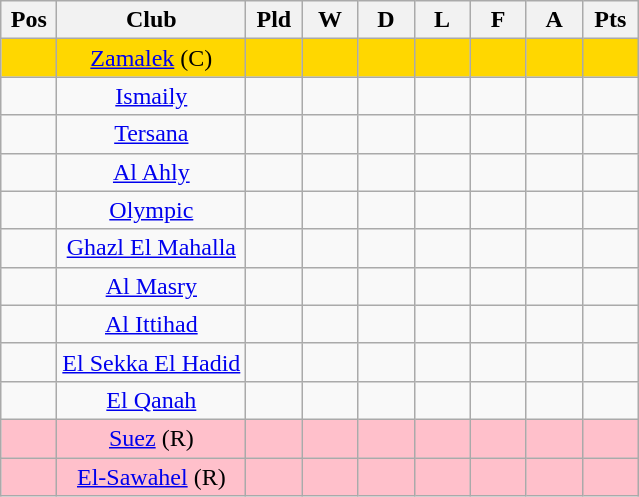<table class="wikitable sortable" bgcolor="#f7f8ff">
<tr>
<th width=30>Pos</th>
<th>Club</th>
<th width=30>Pld</th>
<th width=30>W</th>
<th width=30>D</th>
<th width=30>L</th>
<th width=30>F</th>
<th width=30>A</th>
<th width=30>Pts</th>
</tr>
<tr bgcolor="gold" align="center">
<td></td>
<td><a href='#'>Zamalek</a> (C)</td>
<td></td>
<td></td>
<td></td>
<td></td>
<td></td>
<td></td>
<td></td>
</tr>
<tr align="center">
<td></td>
<td><a href='#'>Ismaily</a></td>
<td></td>
<td></td>
<td></td>
<td></td>
<td></td>
<td></td>
<td></td>
</tr>
<tr align="center">
<td></td>
<td><a href='#'>Tersana</a></td>
<td></td>
<td></td>
<td></td>
<td></td>
<td></td>
<td></td>
<td></td>
</tr>
<tr align="center">
<td></td>
<td><a href='#'>Al Ahly</a></td>
<td></td>
<td></td>
<td></td>
<td></td>
<td></td>
<td></td>
<td></td>
</tr>
<tr align="center">
<td></td>
<td><a href='#'>Olympic</a></td>
<td></td>
<td></td>
<td></td>
<td></td>
<td></td>
<td></td>
<td></td>
</tr>
<tr align="center">
<td></td>
<td><a href='#'>Ghazl El Mahalla</a></td>
<td></td>
<td></td>
<td></td>
<td></td>
<td></td>
<td></td>
<td></td>
</tr>
<tr align="center">
<td></td>
<td><a href='#'>Al Masry</a></td>
<td></td>
<td></td>
<td></td>
<td></td>
<td></td>
<td></td>
<td></td>
</tr>
<tr align="center">
<td></td>
<td><a href='#'>Al Ittihad</a></td>
<td></td>
<td></td>
<td></td>
<td></td>
<td></td>
<td></td>
<td></td>
</tr>
<tr align="center">
<td></td>
<td><a href='#'>El Sekka El Hadid</a></td>
<td></td>
<td></td>
<td></td>
<td></td>
<td></td>
<td></td>
<td></td>
</tr>
<tr align="center">
<td></td>
<td><a href='#'>El Qanah</a></td>
<td></td>
<td></td>
<td></td>
<td></td>
<td></td>
<td></td>
<td></td>
</tr>
<tr bgcolor="#FFC0CB" align="center">
<td></td>
<td><a href='#'>Suez</a> (R)</td>
<td></td>
<td></td>
<td></td>
<td></td>
<td></td>
<td></td>
<td></td>
</tr>
<tr bgcolor="#FFC0CB" align="center">
<td></td>
<td><a href='#'>El-Sawahel</a> (R)</td>
<td></td>
<td></td>
<td></td>
<td></td>
<td></td>
<td></td>
<td></td>
</tr>
</table>
